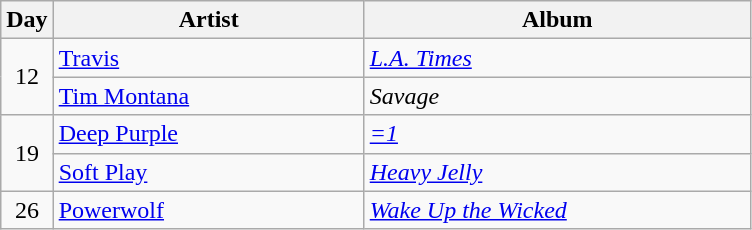<table class="wikitable" id="table_July">
<tr>
<th style="width:20px;">Day</th>
<th style="width:200px;">Artist</th>
<th style="width:250px;">Album</th>
</tr>
<tr>
<td style="text-align:center;" rowspan="2">12</td>
<td><a href='#'>Travis</a></td>
<td><em><a href='#'>L.A. Times</a></em></td>
</tr>
<tr>
<td><a href='#'>Tim Montana</a></td>
<td><em>Savage</em></td>
</tr>
<tr>
<td style="text-align:center;" rowspan="2">19</td>
<td><a href='#'>Deep Purple</a></td>
<td><em><a href='#'>=1</a></em></td>
</tr>
<tr>
<td><a href='#'>Soft Play</a></td>
<td><em><a href='#'>Heavy Jelly</a></em></td>
</tr>
<tr>
<td style="text-align:center;" rowspan="1">26</td>
<td><a href='#'>Powerwolf</a></td>
<td><em><a href='#'>Wake Up the Wicked</a></em></td>
</tr>
</table>
